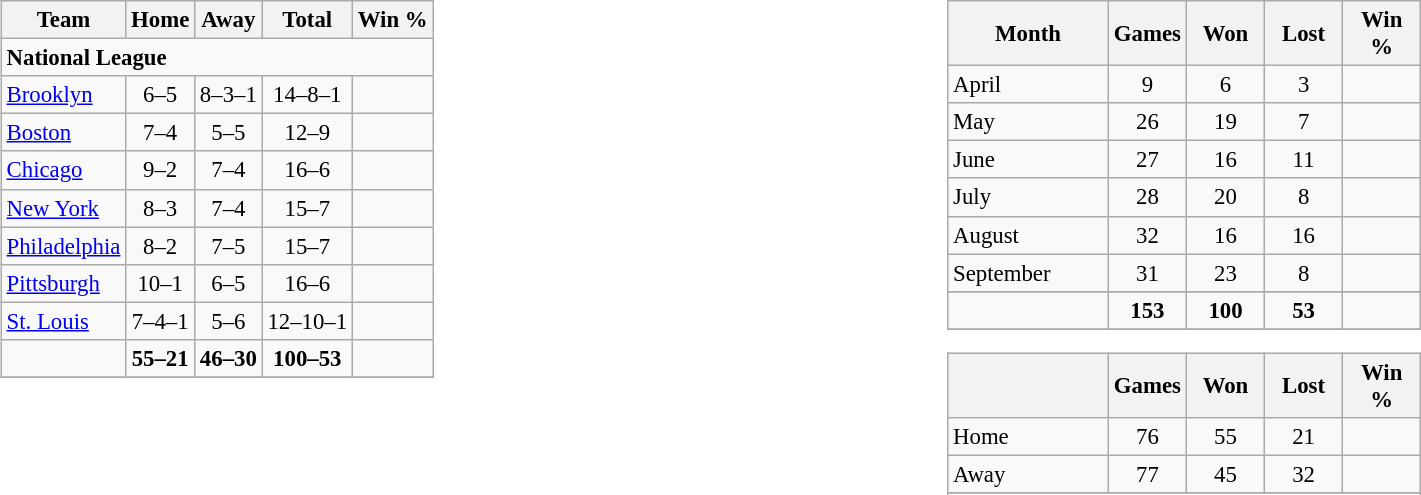<table width=100%>
<tr>
<td width=50% valign="top"><br><table class="wikitable" style="font-size: 95%; text-align: center;">
<tr>
<th>Team</th>
<th>Home</th>
<th>Away</th>
<th>Total</th>
<th>Win %</th>
</tr>
<tr>
<td align="left" colspan="6"><strong>National League</strong></td>
</tr>
<tr>
<td align="left"><a href='#'>Brooklyn</a></td>
<td>6–5</td>
<td>8–3–1</td>
<td>14–8–1</td>
<td></td>
</tr>
<tr>
<td align="left"><a href='#'>Boston</a></td>
<td>7–4</td>
<td>5–5</td>
<td>12–9</td>
<td></td>
</tr>
<tr>
<td align="left"><a href='#'>Chicago</a></td>
<td>9–2</td>
<td>7–4</td>
<td>16–6</td>
<td></td>
</tr>
<tr>
<td align="left"><a href='#'>New York</a></td>
<td>8–3</td>
<td>7–4</td>
<td>15–7</td>
<td></td>
</tr>
<tr>
<td align="left"><a href='#'>Philadelphia</a></td>
<td>8–2</td>
<td>7–5</td>
<td>15–7</td>
<td></td>
</tr>
<tr>
<td align="left"><a href='#'>Pittsburgh</a></td>
<td>10–1</td>
<td>6–5</td>
<td>16–6</td>
<td></td>
</tr>
<tr>
<td align="left"><a href='#'>St. Louis</a></td>
<td>7–4–1</td>
<td>5–6</td>
<td>12–10–1</td>
<td></td>
</tr>
<tr style="font-weight:bold;">
<td></td>
<td>55–21</td>
<td>46–30</td>
<td>100–53</td>
<td></td>
</tr>
<tr>
</tr>
<tr>
</tr>
</table>
</td>
<td width=50% valign="top"><br><table class="wikitable" style="font-size: 95%; text-align: center;">
<tr>
<th width="100">Month</th>
<th width="45">Games</th>
<th width="45">Won</th>
<th width="45">Lost</th>
<th width="45">Win %</th>
</tr>
<tr>
<td align="left">April</td>
<td>9</td>
<td>6</td>
<td>3</td>
<td></td>
</tr>
<tr>
<td align="left">May</td>
<td>26</td>
<td>19</td>
<td>7</td>
<td></td>
</tr>
<tr>
<td align="left">June</td>
<td>27</td>
<td>16</td>
<td>11</td>
<td></td>
</tr>
<tr>
<td align="left">July</td>
<td>28</td>
<td>20</td>
<td>8</td>
<td></td>
</tr>
<tr>
<td align="left">August</td>
<td>32</td>
<td>16</td>
<td>16</td>
<td></td>
</tr>
<tr>
<td align="left">September</td>
<td>31</td>
<td>23</td>
<td>8</td>
<td></td>
</tr>
<tr>
</tr>
<tr style="font-weight:bold;">
<td></td>
<td>153</td>
<td>100</td>
<td>53</td>
<td></td>
</tr>
<tr>
</tr>
</table>
<table class="wikitable" style="font-size: 95%; text-align: center;">
<tr>
<th width="100"></th>
<th width="45">Games</th>
<th width="45">Won</th>
<th width="45">Lost</th>
<th width="45">Win %</th>
</tr>
<tr>
<td align="left">Home</td>
<td>76</td>
<td>55</td>
<td>21</td>
<td></td>
</tr>
<tr>
<td align="left">Away</td>
<td>77</td>
<td>45</td>
<td>32</td>
<td></td>
</tr>
<tr>
</tr>
<tr>
</tr>
</table>
</td>
</tr>
</table>
